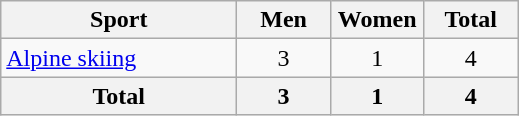<table class="wikitable sortable" style=text-align:center;>
<tr>
<th width=150>Sport</th>
<th width=55>Men</th>
<th width=55>Women</th>
<th width=55>Total</th>
</tr>
<tr>
<td align=left><a href='#'>Alpine skiing</a></td>
<td>3</td>
<td>1</td>
<td>4</td>
</tr>
<tr>
<th>Total</th>
<th>3</th>
<th>1</th>
<th>4</th>
</tr>
</table>
